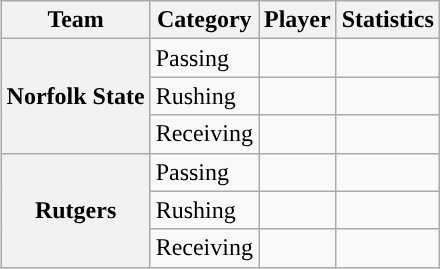<table class="wikitable" style="float:right">
<tr>
<th>Team</th>
<th>Category</th>
<th>Player</th>
<th>Statistics</th>
</tr>
<tr>
<th rowspan=3>Norfolk State</th>
<td>Passing</td>
<td></td>
<td></td>
</tr>
<tr>
<td>Rushing</td>
<td></td>
<td></td>
</tr>
<tr>
<td>Receiving</td>
<td></td>
<td></td>
</tr>
<tr>
<th rowspan=3>Rutgers</th>
<td>Passing</td>
<td></td>
<td></td>
</tr>
<tr>
<td>Rushing</td>
<td></td>
<td></td>
</tr>
<tr>
<td>Receiving</td>
<td></td>
<td></td>
</tr>
</table>
